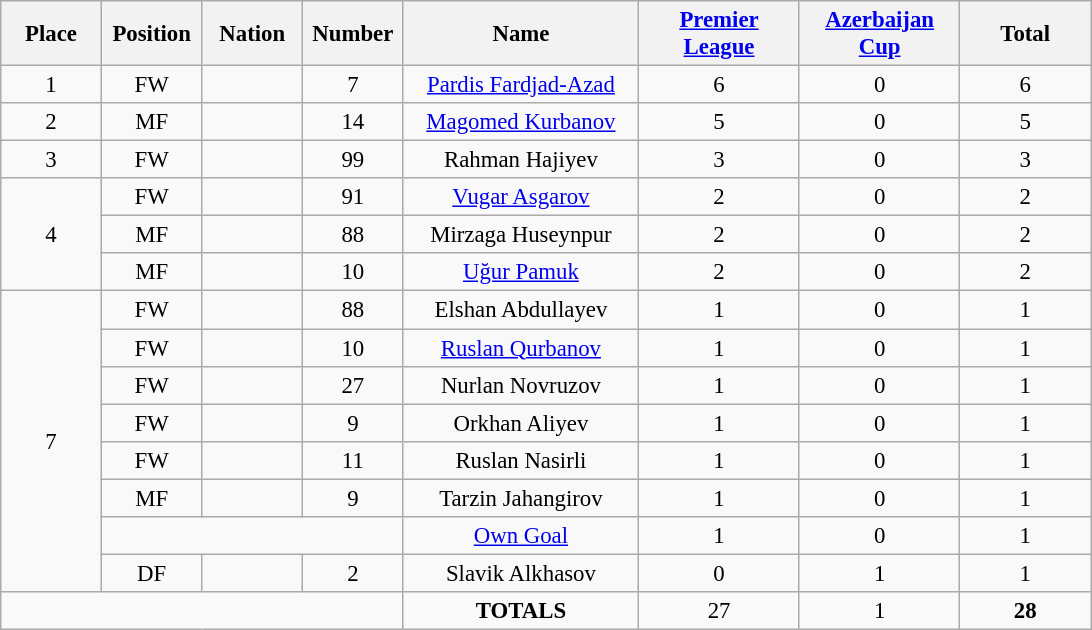<table class="wikitable" style="font-size: 95%; text-align: center;">
<tr>
<th width=60>Place</th>
<th width=60>Position</th>
<th width=60>Nation</th>
<th width=60>Number</th>
<th width=150>Name</th>
<th width=100><a href='#'>Premier League</a></th>
<th width=100><a href='#'>Azerbaijan Cup</a></th>
<th width=80>Total</th>
</tr>
<tr>
<td>1</td>
<td>FW</td>
<td></td>
<td>7</td>
<td><a href='#'>Pardis Fardjad-Azad</a></td>
<td>6</td>
<td>0</td>
<td>6</td>
</tr>
<tr>
<td>2</td>
<td>MF</td>
<td></td>
<td>14</td>
<td><a href='#'>Magomed Kurbanov</a></td>
<td>5</td>
<td>0</td>
<td>5</td>
</tr>
<tr>
<td>3</td>
<td>FW</td>
<td></td>
<td>99</td>
<td>Rahman Hajiyev</td>
<td>3</td>
<td>0</td>
<td>3</td>
</tr>
<tr>
<td rowspan="3">4</td>
<td>FW</td>
<td></td>
<td>91</td>
<td><a href='#'>Vugar Asgarov</a></td>
<td>2</td>
<td>0</td>
<td>2</td>
</tr>
<tr>
<td>MF</td>
<td></td>
<td>88</td>
<td>Mirzaga Huseynpur</td>
<td>2</td>
<td>0</td>
<td>2</td>
</tr>
<tr>
<td>MF</td>
<td></td>
<td>10</td>
<td><a href='#'>Uğur Pamuk</a></td>
<td>2</td>
<td>0</td>
<td>2</td>
</tr>
<tr>
<td rowspan="8">7</td>
<td>FW</td>
<td></td>
<td>88</td>
<td>Elshan Abdullayev</td>
<td>1</td>
<td>0</td>
<td>1</td>
</tr>
<tr>
<td>FW</td>
<td></td>
<td>10</td>
<td><a href='#'>Ruslan Qurbanov</a></td>
<td>1</td>
<td>0</td>
<td>1</td>
</tr>
<tr>
<td>FW</td>
<td></td>
<td>27</td>
<td>Nurlan Novruzov</td>
<td>1</td>
<td>0</td>
<td>1</td>
</tr>
<tr>
<td>FW</td>
<td></td>
<td>9</td>
<td>Orkhan Aliyev</td>
<td>1</td>
<td>0</td>
<td>1</td>
</tr>
<tr>
<td>FW</td>
<td></td>
<td>11</td>
<td>Ruslan Nasirli</td>
<td>1</td>
<td>0</td>
<td>1</td>
</tr>
<tr>
<td>MF</td>
<td></td>
<td>9</td>
<td>Tarzin Jahangirov</td>
<td>1</td>
<td>0</td>
<td>1</td>
</tr>
<tr>
<td colspan="3"></td>
<td><a href='#'>Own Goal</a></td>
<td>1</td>
<td>0</td>
<td>1</td>
</tr>
<tr>
<td>DF</td>
<td></td>
<td>2</td>
<td>Slavik Alkhasov</td>
<td>0</td>
<td>1</td>
<td>1</td>
</tr>
<tr>
<td colspan="4"></td>
<td><strong>TOTALS</strong></td>
<td>27</td>
<td>1</td>
<td><strong>28</strong></td>
</tr>
</table>
